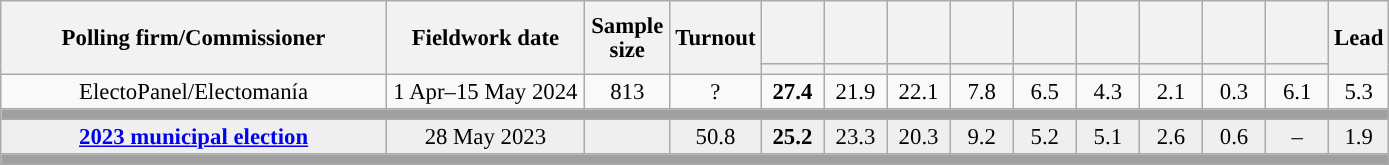<table class="wikitable collapsible collapsed" style="text-align:center; font-size:95%; line-height:16px;">
<tr style="height:42px;">
<th style="width:250px;" rowspan="2">Polling firm/Commissioner</th>
<th style="width:125px;" rowspan="2">Fieldwork date</th>
<th style="width:50px;" rowspan="2">Sample size</th>
<th style="width:45px;" rowspan="2">Turnout</th>
<th style="width:35px;"></th>
<th style="width:35px;"></th>
<th style="width:35px;"></th>
<th style="width:35px;"></th>
<th style="width:35px;"></th>
<th style="width:35px;"></th>
<th style="width:35px;"><br></th>
<th style="width:35px;"></th>
<th style="width:35px;"></th>
<th style="width:30px;" rowspan="2">Lead</th>
</tr>
<tr>
<th style="color:inherit;background:"></th>
<th style="color:inherit;background:"></th>
<th style="color:inherit;background:"></th>
<th style="color:inherit;background:"></th>
<th style="color:inherit;background:"></th>
<th style="color:inherit;background:"></th>
<th style="color:inherit;background:"></th>
<th style="color:inherit;background:"></th>
<th style="color:inherit;background:"></th>
</tr>
<tr>
<td>ElectoPanel/Electomanía</td>
<td>1 Apr–15 May 2024</td>
<td>813</td>
<td>?</td>
<td><strong>27.4</strong><br></td>
<td>21.9<br></td>
<td>22.1<br></td>
<td>7.8<br></td>
<td>6.5<br></td>
<td>4.3<br></td>
<td>2.1<br></td>
<td>0.3<br></td>
<td>6.1<br></td>
<td style="background:">5.3</td>
</tr>
<tr>
<td colspan="14" style="background:#A0A0A0"></td>
</tr>
<tr style="background:#EFEFEF;">
<td><strong><a href='#'>2023 municipal election</a></strong></td>
<td>28 May 2023</td>
<td></td>
<td>50.8</td>
<td><strong>25.2</strong><br></td>
<td>23.3<br></td>
<td>20.3<br></td>
<td>9.2<br></td>
<td>5.2<br></td>
<td>5.1<br></td>
<td>2.6<br></td>
<td>0.6<br></td>
<td>–</td>
<td style="background:">1.9</td>
</tr>
<tr>
<td colspan="14" style="background:#A0A0A0"></td>
</tr>
</table>
